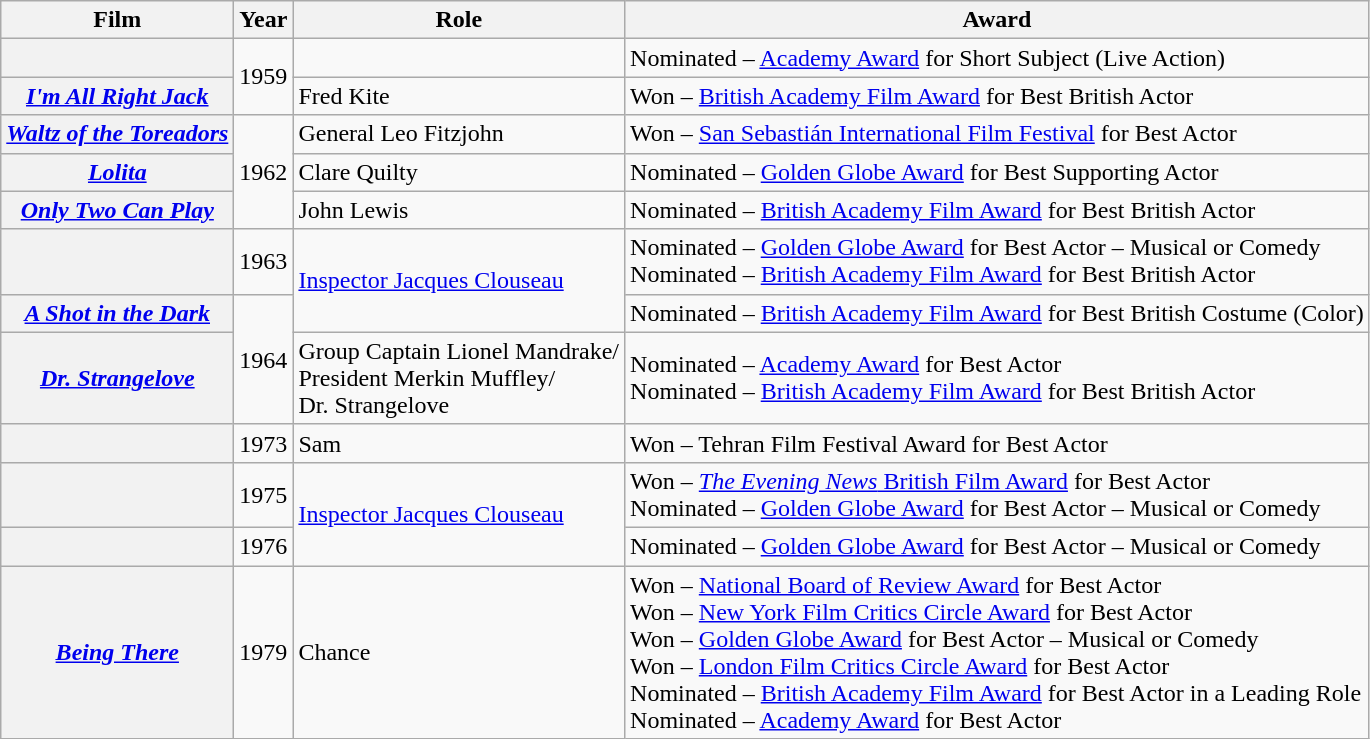<table class="wikitable plainrowheaders sortable" style="margin-right: 0;">
<tr>
<th scope="col">Film</th>
<th scope="col">Year</th>
<th scope="col">Role</th>
<th scope="col">Award</th>
</tr>
<tr>
<th scope="row"></th>
<td rowspan="2">1959</td>
<td></td>
<td>Nominated – <a href='#'>Academy Award</a> for Short Subject (Live Action)</td>
</tr>
<tr>
<th scope="row"><em><a href='#'>I'm All Right Jack</a></em></th>
<td>Fred Kite</td>
<td>Won – <a href='#'>British Academy Film Award</a> for Best British Actor</td>
</tr>
<tr>
<th scope="row"><em><a href='#'>Waltz of the Toreadors</a></em></th>
<td rowspan="3">1962</td>
<td>General Leo Fitzjohn</td>
<td>Won – <a href='#'>San Sebastián International Film Festival</a> for Best Actor</td>
</tr>
<tr>
<th scope="row"><em><a href='#'>Lolita</a></em></th>
<td>Clare Quilty</td>
<td>Nominated – <a href='#'>Golden Globe Award</a> for Best Supporting Actor</td>
</tr>
<tr>
<th scope="row"><em><a href='#'>Only Two Can Play</a></em></th>
<td>John Lewis</td>
<td>Nominated – <a href='#'>British Academy Film Award</a> for Best British Actor</td>
</tr>
<tr>
<th scope="row"></th>
<td>1963</td>
<td rowspan="2"><a href='#'>Inspector Jacques Clouseau</a></td>
<td>Nominated – <a href='#'>Golden Globe Award</a> for Best Actor – Musical or Comedy<br>Nominated – <a href='#'>British Academy Film Award</a> for Best British Actor</td>
</tr>
<tr>
<th scope="row"><em><a href='#'>A Shot in the Dark</a></em></th>
<td rowspan="2">1964</td>
<td>Nominated – <a href='#'>British Academy Film Award</a> for Best British Costume (Color)</td>
</tr>
<tr>
<th scope="row"><em><a href='#'>Dr. Strangelove</a></em></th>
<td>Group Captain Lionel Mandrake/<br>President Merkin Muffley/<br>Dr. Strangelove</td>
<td>Nominated – <a href='#'>Academy Award</a> for Best Actor<br>Nominated – <a href='#'>British Academy Film Award</a> for Best British Actor</td>
</tr>
<tr>
<th scope="row"></th>
<td>1973</td>
<td>Sam</td>
<td>Won – Tehran Film Festival Award for Best Actor</td>
</tr>
<tr>
<th scope="row"></th>
<td>1975</td>
<td rowspan="2"><a href='#'>Inspector Jacques Clouseau</a></td>
<td>Won – <a href='#'><em>The Evening News</em> British Film Award</a> for Best Actor<br>Nominated – <a href='#'>Golden Globe Award</a> for Best Actor – Musical or Comedy</td>
</tr>
<tr Revenge of the Pink Panther>
<th scope="row"></th>
<td>1976</td>
<td>Nominated – <a href='#'>Golden Globe Award</a> for Best Actor – Musical or Comedy</td>
</tr>
<tr>
<th scope="row"><em><a href='#'>Being There</a></em></th>
<td>1979</td>
<td>Chance</td>
<td>Won – <a href='#'>National Board of Review Award</a> for Best Actor<br>Won – <a href='#'>New York Film Critics Circle Award</a> for Best Actor<br>Won – <a href='#'>Golden Globe Award</a> for Best Actor – Musical or Comedy<br>Won – <a href='#'>London Film Critics Circle Award</a> for Best Actor<br>Nominated – <a href='#'>British Academy Film Award</a> for Best Actor in a Leading Role<br>Nominated – <a href='#'>Academy Award</a> for Best Actor</td>
</tr>
</table>
